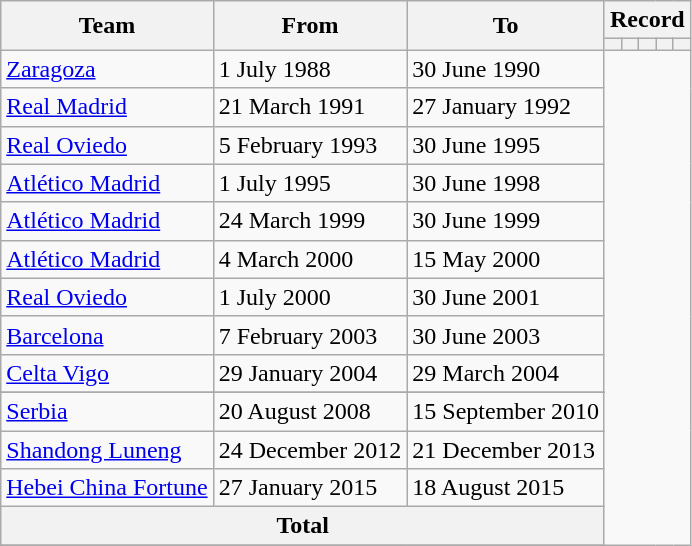<table class=wikitable style="text-align: center">
<tr>
<th rowspan=2>Team</th>
<th rowspan=2>From</th>
<th rowspan=2>To</th>
<th colspan=5>Record</th>
</tr>
<tr>
<th></th>
<th></th>
<th></th>
<th></th>
<th></th>
</tr>
<tr>
<td align=left><a href='#'>Zaragoza</a></td>
<td align=left>1 July 1988</td>
<td align=left>30 June 1990<br></td>
</tr>
<tr>
<td align=left><a href='#'>Real Madrid</a></td>
<td align=left>21 March 1991</td>
<td align=left>27 January 1992<br></td>
</tr>
<tr>
<td align=left><a href='#'>Real Oviedo</a></td>
<td align=left>5 February 1993</td>
<td align=left>30 June 1995<br></td>
</tr>
<tr>
<td align=left><a href='#'>Atlético Madrid</a></td>
<td align=left>1 July 1995</td>
<td align=left>30 June 1998<br></td>
</tr>
<tr>
<td align=left><a href='#'>Atlético Madrid</a></td>
<td align=left>24 March 1999</td>
<td align=left>30 June 1999<br></td>
</tr>
<tr>
<td align=left><a href='#'>Atlético Madrid</a></td>
<td align=left>4 March 2000</td>
<td align=left>15 May 2000<br></td>
</tr>
<tr>
<td align=left><a href='#'>Real Oviedo</a></td>
<td align=left>1 July 2000</td>
<td align=left>30 June 2001<br></td>
</tr>
<tr>
<td align=left><a href='#'>Barcelona</a></td>
<td align=left>7 February 2003</td>
<td align=left>30 June 2003<br></td>
</tr>
<tr>
<td align=left><a href='#'>Celta Vigo</a></td>
<td align=left>29 January 2004</td>
<td align=left>29 March 2004<br></td>
</tr>
<tr>
</tr>
<tr>
<td align=left><a href='#'>Serbia</a></td>
<td align=left>20 August 2008</td>
<td align=left>15 September 2010<br></td>
</tr>
<tr>
<td align=left><a href='#'>Shandong Luneng</a></td>
<td align=left>24 December 2012</td>
<td align=left>21 December 2013<br></td>
</tr>
<tr>
<td align=left><a href='#'>Hebei China Fortune</a></td>
<td align=left>27 January 2015</td>
<td align=left>18 August 2015<br></td>
</tr>
<tr>
<th colspan=3>Total<br></th>
</tr>
<tr>
</tr>
</table>
